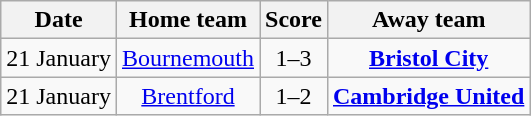<table class="wikitable" style="text-align: center">
<tr>
<th>Date</th>
<th>Home team</th>
<th>Score</th>
<th>Away team</th>
</tr>
<tr>
<td>21 January</td>
<td><a href='#'>Bournemouth</a></td>
<td>1–3</td>
<td><strong><a href='#'>Bristol City</a></strong></td>
</tr>
<tr>
<td>21 January</td>
<td><a href='#'>Brentford</a></td>
<td>1–2</td>
<td><strong><a href='#'>Cambridge United</a></strong></td>
</tr>
</table>
